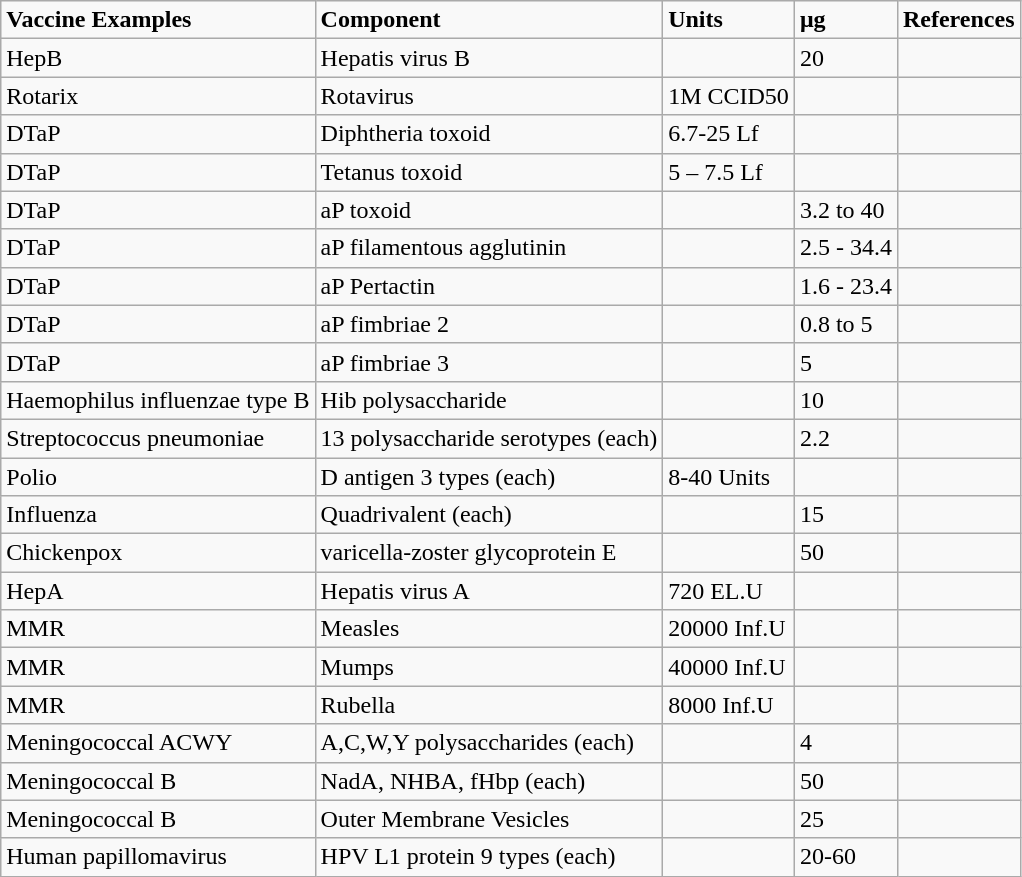<table class="wikitable">
<tr>
<td><strong>Vaccine Examples</strong></td>
<td><strong>Component</strong></td>
<td><strong>Units</strong>	</td>
<td><strong>μg</strong></td>
<td><strong>References</strong></td>
</tr>
<tr>
<td>HepB</td>
<td>Hepatis virus B</td>
<td></td>
<td>20</td>
<td></td>
</tr>
<tr>
<td>Rotarix</td>
<td>Rotavirus</td>
<td>1M CCID50</td>
<td></td>
<td></td>
</tr>
<tr>
<td>DTaP</td>
<td>Diphtheria toxoid</td>
<td>6.7-25 Lf</td>
<td></td>
<td></td>
</tr>
<tr>
<td>DTaP</td>
<td>Tetanus toxoid</td>
<td>5 – 7.5 Lf</td>
<td></td>
<td></td>
</tr>
<tr>
<td>DTaP</td>
<td>aP toxoid</td>
<td></td>
<td>3.2 to 40</td>
<td></td>
</tr>
<tr>
<td>DTaP</td>
<td>aP filamentous agglutinin</td>
<td></td>
<td>2.5 - 34.4</td>
<td></td>
</tr>
<tr>
<td>DTaP</td>
<td>aP Pertactin</td>
<td></td>
<td>1.6 - 23.4</td>
<td></td>
</tr>
<tr>
<td>DTaP</td>
<td>aP fimbriae 2</td>
<td></td>
<td>0.8 to 5</td>
<td></td>
</tr>
<tr>
<td>DTaP</td>
<td>aP fimbriae 3</td>
<td></td>
<td>5</td>
<td></td>
</tr>
<tr>
<td>Haemophilus influenzae type B</td>
<td>Hib polysaccharide</td>
<td></td>
<td>10</td>
<td></td>
</tr>
<tr>
<td>Streptococcus pneumoniae</td>
<td>13 polysaccharide serotypes	(each)</td>
<td></td>
<td>2.2</td>
<td></td>
</tr>
<tr>
<td>Polio</td>
<td>D antigen 3 types (each)</td>
<td>8-40 Units</td>
<td></td>
<td></td>
</tr>
<tr>
<td>Influenza</td>
<td>Quadrivalent (each)</td>
<td></td>
<td>15</td>
<td></td>
</tr>
<tr>
<td>Chickenpox</td>
<td>varicella-zoster glycoprotein E</td>
<td></td>
<td>50</td>
<td></td>
</tr>
<tr>
<td>HepA</td>
<td>Hepatis virus A</td>
<td>720 EL.U</td>
<td></td>
<td></td>
</tr>
<tr>
<td>MMR</td>
<td>Measles</td>
<td>20000 Inf.U</td>
<td></td>
<td></td>
</tr>
<tr>
<td>MMR</td>
<td>Mumps</td>
<td>40000 Inf.U</td>
<td></td>
<td></td>
</tr>
<tr>
<td>MMR</td>
<td>Rubella</td>
<td>8000 Inf.U</td>
<td></td>
<td></td>
</tr>
<tr>
<td>Meningococcal ACWY</td>
<td>A,C,W,Y polysaccharides (each)</td>
<td></td>
<td>4</td>
<td></td>
</tr>
<tr>
<td>Meningococcal B</td>
<td>NadA, NHBA, fHbp (each)</td>
<td></td>
<td>50</td>
<td></td>
</tr>
<tr>
<td>Meningococcal B</td>
<td>Outer Membrane Vesicles</td>
<td></td>
<td>25</td>
<td></td>
</tr>
<tr>
<td>Human papillomavirus</td>
<td>HPV L1 protein 9 types (each)</td>
<td></td>
<td>20-60</td>
<td></td>
</tr>
</table>
